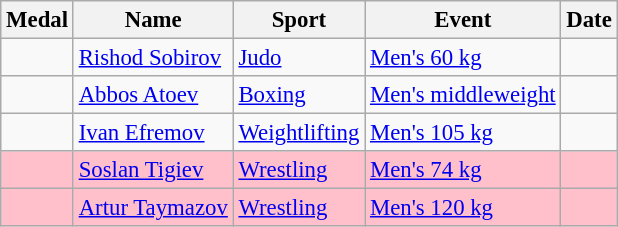<table class="wikitable sortable" style="font-size: 95%;">
<tr>
<th>Medal</th>
<th>Name</th>
<th>Sport</th>
<th>Event</th>
<th>Date</th>
</tr>
<tr>
<td></td>
<td><a href='#'>Rishod Sobirov</a></td>
<td><a href='#'>Judo</a></td>
<td><a href='#'>Men's 60 kg</a></td>
<td></td>
</tr>
<tr>
<td></td>
<td><a href='#'>Abbos Atoev</a></td>
<td><a href='#'>Boxing</a></td>
<td><a href='#'>Men's middleweight</a></td>
<td></td>
</tr>
<tr>
<td></td>
<td><a href='#'>Ivan Efremov</a></td>
<td><a href='#'>Weightlifting</a></td>
<td><a href='#'>Men's 105 kg</a></td>
<td></td>
</tr>
<tr bgcolor=pink>
<td></td>
<td><a href='#'>Soslan Tigiev</a></td>
<td><a href='#'>Wrestling</a></td>
<td><a href='#'>Men's 74 kg</a></td>
<td></td>
</tr>
<tr bgcolor=pink>
<td></td>
<td><a href='#'>Artur Taymazov</a></td>
<td><a href='#'>Wrestling</a></td>
<td><a href='#'>Men's 120 kg</a></td>
<td></td>
</tr>
</table>
